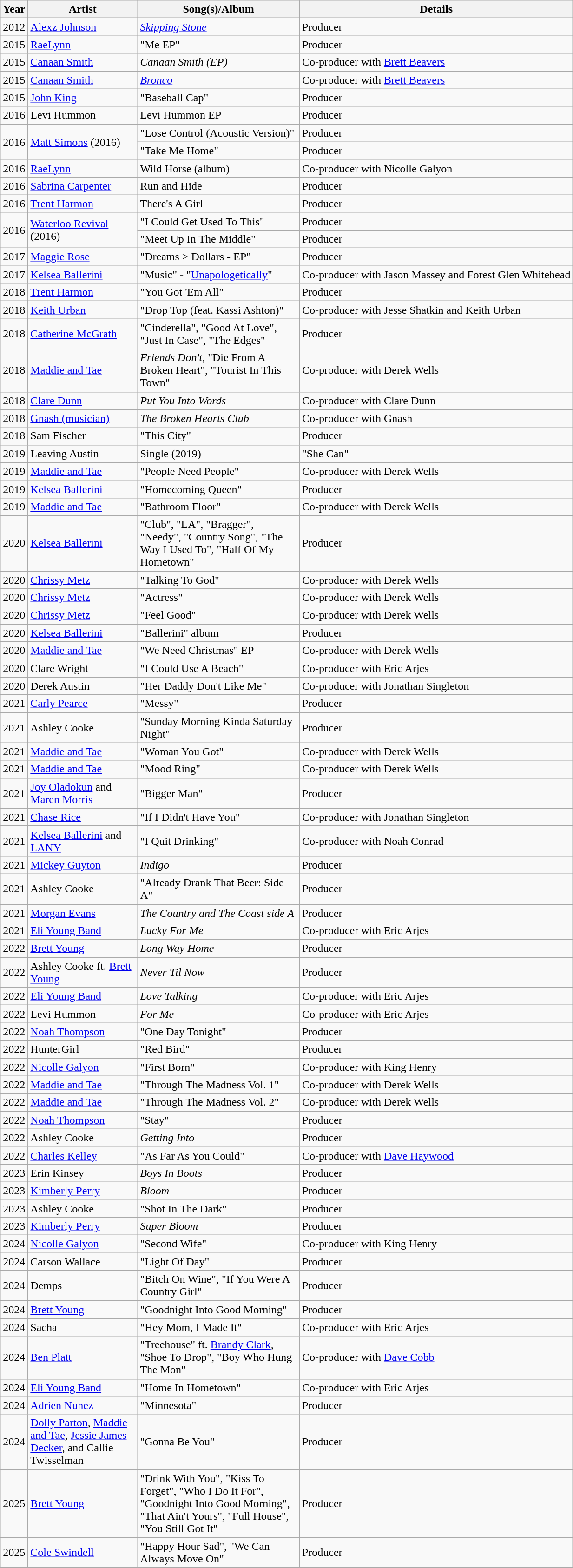<table class="wikitable">
<tr>
<th>Year</th>
<th style="width:150px;">Artist</th>
<th style="width:225px;">Song(s)/Album</th>
<th>Details</th>
</tr>
<tr>
<td>2012</td>
<td><a href='#'>Alexz Johnson</a></td>
<td><em><a href='#'>Skipping Stone</a></em></td>
<td>Producer</td>
</tr>
<tr>
<td>2015</td>
<td><a href='#'>RaeLynn</a></td>
<td>"Me EP"</td>
<td>Producer</td>
</tr>
<tr>
<td>2015</td>
<td><a href='#'>Canaan Smith</a></td>
<td><em>Canaan Smith (EP)</em></td>
<td>Co-producer with <a href='#'>Brett Beavers</a></td>
</tr>
<tr>
<td>2015</td>
<td><a href='#'>Canaan Smith</a></td>
<td><em><a href='#'>Bronco</a></em></td>
<td>Co-producer with <a href='#'>Brett Beavers</a></td>
</tr>
<tr>
<td>2015</td>
<td><a href='#'>John King</a></td>
<td>"Baseball Cap"</td>
<td>Producer</td>
</tr>
<tr>
<td>2016</td>
<td>Levi Hummon</td>
<td>Levi Hummon EP</td>
<td>Producer</td>
</tr>
<tr>
<td rowspan="2">2016</td>
<td rowspan="2"><a href='#'>Matt Simons</a> (2016)</td>
<td>"Lose Control (Acoustic Version)"</td>
<td>Producer</td>
</tr>
<tr>
<td>"Take Me Home"</td>
<td>Producer</td>
</tr>
<tr>
<td>2016</td>
<td><a href='#'>RaeLynn</a></td>
<td>Wild Horse (album)</td>
<td>Co-producer with Nicolle Galyon</td>
</tr>
<tr>
<td>2016</td>
<td><a href='#'>Sabrina Carpenter</a></td>
<td>Run and Hide</td>
<td>Producer</td>
</tr>
<tr>
<td>2016</td>
<td><a href='#'>Trent Harmon</a></td>
<td>There's A Girl</td>
<td>Producer</td>
</tr>
<tr>
<td rowspan="2">2016</td>
<td rowspan="2"><a href='#'>Waterloo Revival</a> (2016)</td>
<td>"I Could Get Used To This"</td>
<td>Producer</td>
</tr>
<tr>
<td>"Meet Up In The Middle"</td>
<td>Producer</td>
</tr>
<tr>
<td>2017</td>
<td><a href='#'>Maggie Rose</a></td>
<td>"Dreams > Dollars - EP"</td>
<td>Producer</td>
</tr>
<tr>
<td>2017</td>
<td><a href='#'>Kelsea Ballerini</a></td>
<td>"Music" - "<a href='#'>Unapologetically</a>"</td>
<td>Co-producer with Jason Massey and Forest Glen Whitehead</td>
</tr>
<tr>
<td>2018</td>
<td><a href='#'>Trent Harmon</a></td>
<td>"You Got 'Em All"</td>
<td>Producer</td>
</tr>
<tr>
<td>2018</td>
<td><a href='#'>Keith Urban</a></td>
<td>"Drop Top (feat. Kassi Ashton)"</td>
<td>Co-producer with Jesse Shatkin and Keith Urban</td>
</tr>
<tr>
<td>2018</td>
<td><a href='#'>Catherine McGrath</a></td>
<td>"Cinderella", "Good At Love", "Just In Case", "The Edges"</td>
<td>Producer</td>
</tr>
<tr>
<td>2018</td>
<td><a href='#'>Maddie and Tae</a></td>
<td><em>Friends Don't</em>, "Die From A Broken Heart", "Tourist In This Town"</td>
<td>Co-producer with Derek Wells</td>
</tr>
<tr>
<td>2018</td>
<td><a href='#'>Clare Dunn</a></td>
<td><em>Put You Into Words</em></td>
<td>Co-producer with Clare Dunn</td>
</tr>
<tr>
<td>2018</td>
<td><a href='#'>Gnash (musician)</a></td>
<td><em>The Broken Hearts Club</em></td>
<td>Co-producer with Gnash</td>
</tr>
<tr>
<td>2018</td>
<td>Sam Fischer</td>
<td>"This City"</td>
<td>Producer</td>
</tr>
<tr>
<td>2019</td>
<td>Leaving Austin</td>
<td>Single (2019)</td>
<td>"She Can"</td>
</tr>
<tr>
<td>2019</td>
<td><a href='#'>Maddie and Tae</a></td>
<td>"People Need People"</td>
<td>Co-producer with Derek Wells</td>
</tr>
<tr>
<td>2019</td>
<td><a href='#'>Kelsea Ballerini</a></td>
<td>"Homecoming Queen"</td>
<td>Producer</td>
</tr>
<tr>
<td>2019</td>
<td><a href='#'>Maddie and Tae</a></td>
<td>"Bathroom Floor"</td>
<td>Co-producer with Derek Wells</td>
</tr>
<tr>
<td>2020</td>
<td><a href='#'>Kelsea Ballerini</a></td>
<td>"Club", "LA", "Bragger", "Needy", "Country Song", "The Way I Used To", "Half Of My Hometown"</td>
<td>Producer</td>
</tr>
<tr>
<td>2020</td>
<td><a href='#'>Chrissy Metz</a></td>
<td>"Talking To God"</td>
<td>Co-producer with Derek Wells</td>
</tr>
<tr>
<td>2020</td>
<td><a href='#'>Chrissy Metz</a></td>
<td>"Actress"</td>
<td>Co-producer with Derek Wells</td>
</tr>
<tr>
<td>2020</td>
<td><a href='#'>Chrissy Metz</a></td>
<td>"Feel Good"</td>
<td>Co-producer with Derek Wells</td>
</tr>
<tr>
<td>2020</td>
<td><a href='#'>Kelsea Ballerini</a></td>
<td>"Ballerini" album</td>
<td>Producer</td>
</tr>
<tr>
<td>2020</td>
<td><a href='#'>Maddie and Tae</a></td>
<td>"We Need Christmas" EP</td>
<td>Co-producer with Derek Wells</td>
</tr>
<tr>
<td>2020</td>
<td>Clare Wright</td>
<td>"I Could Use A Beach"</td>
<td>Co-producer with Eric Arjes</td>
</tr>
<tr>
<td>2020</td>
<td>Derek Austin</td>
<td>"Her Daddy Don't Like Me"</td>
<td>Co-producer with Jonathan Singleton</td>
</tr>
<tr>
<td>2021</td>
<td><a href='#'>Carly Pearce</a></td>
<td>"Messy"</td>
<td>Producer</td>
</tr>
<tr>
<td>2021</td>
<td>Ashley Cooke</td>
<td>"Sunday Morning Kinda Saturday Night"</td>
<td>Producer</td>
</tr>
<tr>
<td>2021</td>
<td><a href='#'>Maddie and Tae</a></td>
<td>"Woman You Got"</td>
<td>Co-producer with Derek Wells</td>
</tr>
<tr>
<td>2021</td>
<td><a href='#'>Maddie and Tae</a></td>
<td>"Mood Ring"</td>
<td>Co-producer with Derek Wells</td>
</tr>
<tr>
<td>2021</td>
<td><a href='#'>Joy Oladokun</a> and <a href='#'>Maren Morris</a></td>
<td>"Bigger Man"</td>
<td>Producer</td>
</tr>
<tr>
<td>2021</td>
<td><a href='#'>Chase Rice</a></td>
<td>"If I Didn't Have You"</td>
<td>Co-producer with Jonathan Singleton</td>
</tr>
<tr>
<td>2021</td>
<td><a href='#'>Kelsea Ballerini</a> and <a href='#'>LANY</a></td>
<td>"I Quit Drinking"</td>
<td>Co-producer with Noah Conrad</td>
</tr>
<tr>
<td>2021</td>
<td><a href='#'>Mickey Guyton</a></td>
<td><em>Indigo</em></td>
<td>Producer</td>
</tr>
<tr>
<td>2021</td>
<td>Ashley Cooke</td>
<td>"Already Drank That Beer: Side A"</td>
<td>Producer</td>
</tr>
<tr>
<td>2021</td>
<td><a href='#'>Morgan Evans</a></td>
<td><em>The Country and The Coast side A</em></td>
<td>Producer</td>
</tr>
<tr>
<td>2021</td>
<td><a href='#'>Eli Young Band</a></td>
<td><em>Lucky For Me</em></td>
<td>Co-producer with Eric Arjes</td>
</tr>
<tr>
<td>2022</td>
<td><a href='#'>Brett Young</a></td>
<td><em>Long Way Home</em></td>
<td>Producer</td>
</tr>
<tr>
<td>2022</td>
<td>Ashley Cooke ft. <a href='#'>Brett Young</a></td>
<td><em>Never Til Now</em></td>
<td>Producer</td>
</tr>
<tr>
<td>2022</td>
<td><a href='#'>Eli Young Band</a></td>
<td><em>Love Talking</em></td>
<td>Co-producer with Eric Arjes</td>
</tr>
<tr>
<td>2022</td>
<td>Levi Hummon</td>
<td><em>For Me</em></td>
<td>Co-producer with Eric Arjes</td>
</tr>
<tr>
<td>2022</td>
<td><a href='#'>Noah Thompson</a></td>
<td>"One Day Tonight"</td>
<td>Producer</td>
</tr>
<tr>
<td>2022</td>
<td>HunterGirl</td>
<td>"Red Bird"</td>
<td>Producer</td>
</tr>
<tr>
<td>2022</td>
<td><a href='#'>Nicolle Galyon</a></td>
<td>"First Born"</td>
<td>Co-producer with King Henry</td>
</tr>
<tr>
<td>2022</td>
<td><a href='#'>Maddie and Tae</a></td>
<td>"Through The Madness Vol. 1"</td>
<td>Co-producer with Derek Wells</td>
</tr>
<tr>
<td>2022</td>
<td><a href='#'>Maddie and Tae</a></td>
<td>"Through The Madness Vol. 2"</td>
<td>Co-producer with Derek Wells</td>
</tr>
<tr>
<td>2022</td>
<td><a href='#'>Noah Thompson</a></td>
<td>"Stay"</td>
<td>Producer</td>
</tr>
<tr>
<td>2022</td>
<td>Ashley Cooke</td>
<td><em>Getting Into</em></td>
<td>Producer</td>
</tr>
<tr>
<td>2022</td>
<td><a href='#'>Charles Kelley</a></td>
<td>"As Far As You Could"</td>
<td>Co-producer with <a href='#'>Dave Haywood</a></td>
</tr>
<tr>
<td>2023</td>
<td>Erin Kinsey</td>
<td><em>Boys In Boots</em></td>
<td>Producer</td>
</tr>
<tr>
<td>2023</td>
<td><a href='#'>Kimberly Perry</a></td>
<td><em>Bloom</em></td>
<td>Producer</td>
</tr>
<tr>
<td>2023</td>
<td>Ashley Cooke</td>
<td>"Shot In The Dark"</td>
<td>Producer</td>
</tr>
<tr>
<td>2023</td>
<td><a href='#'>Kimberly Perry</a></td>
<td><em>Super Bloom</em></td>
<td>Producer</td>
</tr>
<tr>
<td>2024</td>
<td><a href='#'>Nicolle Galyon</a></td>
<td>"Second Wife"</td>
<td>Co-producer with King Henry</td>
</tr>
<tr>
<td>2024</td>
<td>Carson Wallace</td>
<td>"Light Of Day"</td>
<td>Producer</td>
</tr>
<tr>
<td>2024</td>
<td>Demps</td>
<td>"Bitch On Wine", "If You Were A Country Girl"</td>
<td>Producer</td>
</tr>
<tr>
<td>2024</td>
<td><a href='#'>Brett Young</a></td>
<td>"Goodnight Into Good Morning"</td>
<td>Producer</td>
</tr>
<tr>
<td>2024</td>
<td>Sacha</td>
<td>"Hey Mom, I Made It"</td>
<td>Co-producer with Eric Arjes</td>
</tr>
<tr>
<td>2024</td>
<td><a href='#'>Ben Platt</a></td>
<td>"Treehouse" ft. <a href='#'>Brandy Clark</a>, "Shoe To Drop", "Boy Who Hung The Mon"</td>
<td>Co-producer with <a href='#'>Dave Cobb</a></td>
</tr>
<tr>
<td>2024</td>
<td><a href='#'>Eli Young Band</a></td>
<td>"Home In Hometown"</td>
<td>Co-producer with Eric Arjes</td>
</tr>
<tr>
<td>2024</td>
<td><a href='#'>Adrien Nunez</a></td>
<td>"Minnesota"</td>
<td>Producer</td>
</tr>
<tr>
<td>2024</td>
<td><a href='#'>Dolly Parton</a>, <a href='#'>Maddie and Tae</a>, <a href='#'>Jessie James Decker</a>, and Callie Twisselman</td>
<td>"Gonna Be You"</td>
<td>Producer</td>
</tr>
<tr>
<td>2025</td>
<td><a href='#'>Brett Young</a></td>
<td>"Drink With You", "Kiss To Forget", "Who I Do It For", "Goodnight Into Good Morning", "That Ain't Yours", "Full House", "You Still Got It"</td>
<td>Producer</td>
</tr>
<tr>
<td>2025</td>
<td><a href='#'>Cole Swindell</a></td>
<td>"Happy Hour Sad", "We Can Always Move On"</td>
<td>Producer</td>
</tr>
<tr>
</tr>
</table>
